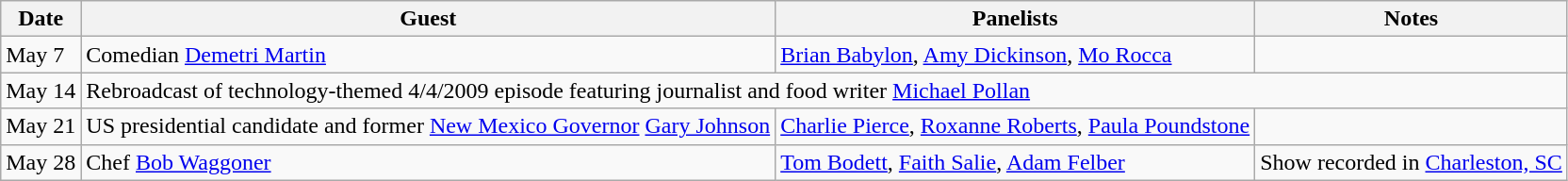<table class="wikitable">
<tr>
<th>Date</th>
<th>Guest</th>
<th>Panelists</th>
<th>Notes</th>
</tr>
<tr>
<td>May 7</td>
<td>Comedian <a href='#'>Demetri Martin</a></td>
<td><a href='#'>Brian Babylon</a>, <a href='#'>Amy Dickinson</a>, <a href='#'>Mo Rocca</a></td>
<td></td>
</tr>
<tr>
<td>May 14</td>
<td colspan="3">Rebroadcast of technology-themed 4/4/2009 episode featuring journalist and food writer <a href='#'>Michael Pollan</a></td>
</tr>
<tr>
<td>May 21</td>
<td>US presidential candidate and former <a href='#'>New Mexico Governor</a> <a href='#'>Gary Johnson</a></td>
<td><a href='#'>Charlie Pierce</a>, <a href='#'>Roxanne Roberts</a>, <a href='#'>Paula Poundstone</a></td>
<td></td>
</tr>
<tr>
<td>May 28</td>
<td>Chef <a href='#'>Bob Waggoner</a></td>
<td><a href='#'>Tom Bodett</a>, <a href='#'>Faith Salie</a>, <a href='#'>Adam Felber</a></td>
<td>Show recorded in <a href='#'>Charleston, SC</a></td>
</tr>
</table>
